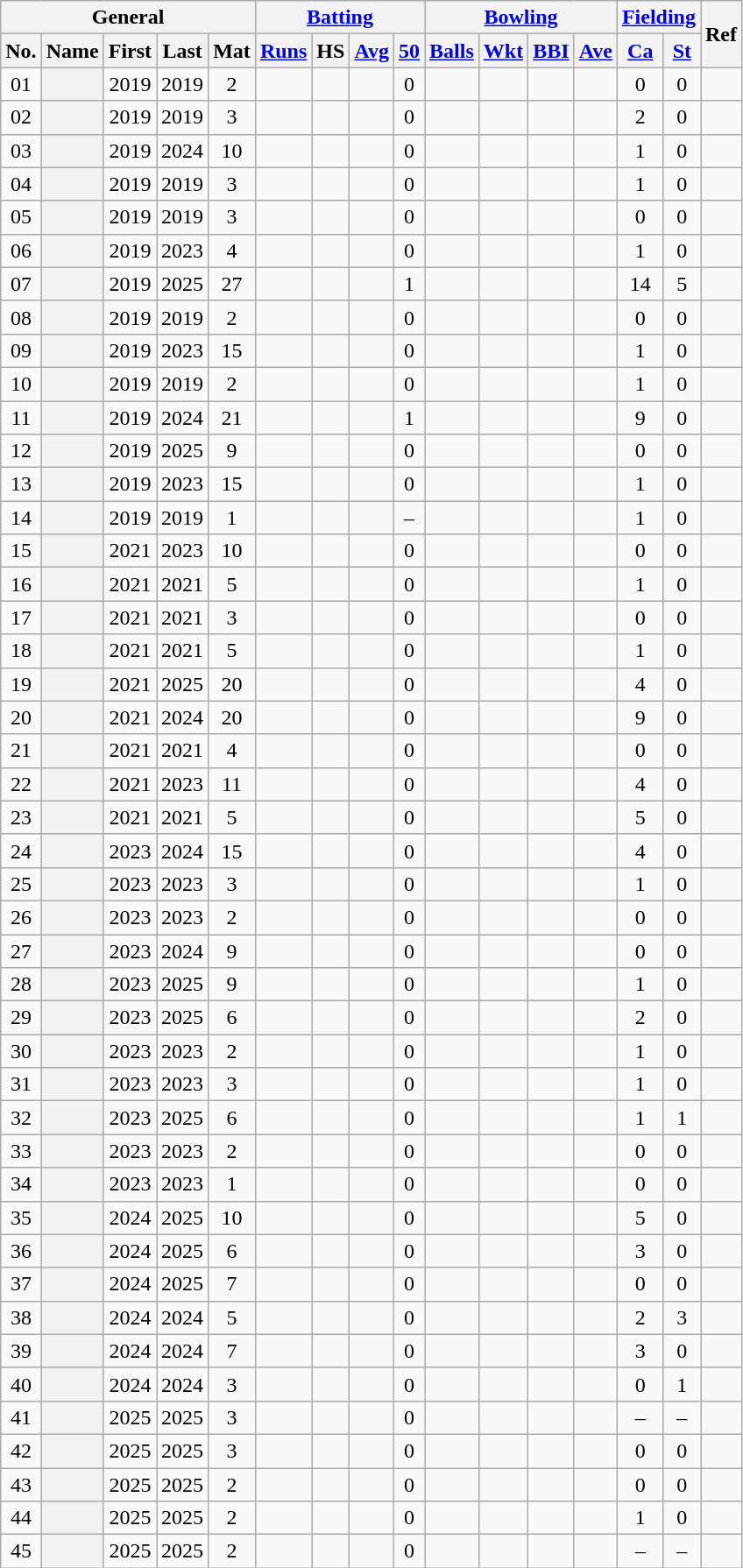<table class="wikitable plainrowheaders sortable">
<tr align="center">
<th scope="col" colspan=5 class="unsortable">General</th>
<th scope="col" colspan=4 class="unsortable"><a href='#'>Batting</a></th>
<th scope="col" colspan=4 class="unsortable"><a href='#'>Bowling</a></th>
<th scope="col" colspan=2 class="unsortable"><a href='#'>Fielding</a></th>
<th scope="col" rowspan=2 class="unsortable">Ref</th>
</tr>
<tr align="center">
<th scope="col">No.</th>
<th scope="col">Name</th>
<th scope="col">First</th>
<th scope="col">Last</th>
<th scope="col">Mat</th>
<th scope="col"><a href='#'>Runs</a></th>
<th scope="col">HS</th>
<th scope="col"><a href='#'>Avg</a></th>
<th scope="col"><a href='#'>50</a></th>
<th scope="col"><a href='#'>Balls</a></th>
<th scope="col"><a href='#'>Wkt</a></th>
<th scope="col"><a href='#'>BBI</a></th>
<th scope="col"><a href='#'>Ave</a></th>
<th scope="col"><a href='#'>Ca</a></th>
<th scope="col"><a href='#'>St</a></th>
</tr>
<tr align="center">
<td><span>0</span>1</td>
<th scope="row" align="left"></th>
<td>2019</td>
<td>2019</td>
<td>2</td>
<td></td>
<td></td>
<td></td>
<td>0</td>
<td></td>
<td></td>
<td></td>
<td></td>
<td>0</td>
<td>0</td>
<td></td>
</tr>
<tr align="center">
<td><span>0</span>2</td>
<th scope="row" align="left"></th>
<td>2019</td>
<td>2019</td>
<td>3</td>
<td></td>
<td></td>
<td></td>
<td>0</td>
<td></td>
<td></td>
<td></td>
<td></td>
<td>2</td>
<td>0</td>
<td></td>
</tr>
<tr align="center">
<td><span>0</span>3</td>
<th scope="row" align="left"></th>
<td>2019</td>
<td>2024</td>
<td>10</td>
<td></td>
<td></td>
<td></td>
<td>0</td>
<td></td>
<td></td>
<td></td>
<td></td>
<td>1</td>
<td>0</td>
<td></td>
</tr>
<tr align="center">
<td><span>0</span>4</td>
<th scope="row" align="left"></th>
<td>2019</td>
<td>2019</td>
<td>3</td>
<td></td>
<td></td>
<td></td>
<td>0</td>
<td></td>
<td></td>
<td></td>
<td></td>
<td>1</td>
<td>0</td>
<td></td>
</tr>
<tr align="center">
<td><span>0</span>5</td>
<th scope="row" align="left"></th>
<td>2019</td>
<td>2019</td>
<td>3</td>
<td></td>
<td></td>
<td></td>
<td>0</td>
<td></td>
<td></td>
<td></td>
<td></td>
<td>0</td>
<td>0</td>
<td></td>
</tr>
<tr align="center">
<td><span>0</span>6</td>
<th scope="row" align="left"></th>
<td>2019</td>
<td>2023</td>
<td>4</td>
<td></td>
<td></td>
<td></td>
<td>0</td>
<td></td>
<td></td>
<td></td>
<td></td>
<td>1</td>
<td>0</td>
<td></td>
</tr>
<tr align="center">
<td><span>0</span>7</td>
<th scope="row" align="left"></th>
<td>2019</td>
<td>2025</td>
<td>27</td>
<td></td>
<td></td>
<td></td>
<td>1</td>
<td></td>
<td></td>
<td></td>
<td></td>
<td>14</td>
<td>5</td>
<td></td>
</tr>
<tr align="center">
<td><span>0</span>8</td>
<th scope="row" align="left"></th>
<td>2019</td>
<td>2019</td>
<td>2</td>
<td></td>
<td></td>
<td></td>
<td>0</td>
<td></td>
<td></td>
<td></td>
<td></td>
<td>0</td>
<td>0</td>
<td></td>
</tr>
<tr align="center">
<td><span>0</span>9</td>
<th scope="row" align="left"></th>
<td>2019</td>
<td>2023</td>
<td>15</td>
<td></td>
<td></td>
<td></td>
<td>0</td>
<td></td>
<td></td>
<td></td>
<td></td>
<td>1</td>
<td>0</td>
<td></td>
</tr>
<tr align="center">
<td>10</td>
<th scope="row" align="left"></th>
<td>2019</td>
<td>2019</td>
<td>2</td>
<td></td>
<td></td>
<td></td>
<td>0</td>
<td></td>
<td></td>
<td></td>
<td></td>
<td>1</td>
<td>0</td>
<td></td>
</tr>
<tr align="center">
<td>11</td>
<th scope="row" align="left"></th>
<td>2019</td>
<td>2024</td>
<td>21</td>
<td></td>
<td></td>
<td></td>
<td>1</td>
<td></td>
<td></td>
<td></td>
<td></td>
<td>9</td>
<td>0</td>
<td></td>
</tr>
<tr align="center">
<td>12</td>
<th scope="row" align="left"></th>
<td>2019</td>
<td>2025</td>
<td>9</td>
<td></td>
<td></td>
<td></td>
<td>0</td>
<td></td>
<td></td>
<td></td>
<td></td>
<td>0</td>
<td>0</td>
<td></td>
</tr>
<tr align="center">
<td>13</td>
<th scope="row" align="left"></th>
<td>2019</td>
<td>2023</td>
<td>15</td>
<td></td>
<td></td>
<td></td>
<td>0</td>
<td></td>
<td></td>
<td></td>
<td></td>
<td>1</td>
<td>0</td>
<td></td>
</tr>
<tr align="center">
<td>14</td>
<th scope="row" align="left"></th>
<td>2019</td>
<td>2019</td>
<td>1</td>
<td></td>
<td></td>
<td></td>
<td>–</td>
<td></td>
<td></td>
<td></td>
<td></td>
<td>1</td>
<td>0</td>
<td></td>
</tr>
<tr align="center">
<td>15</td>
<th scope="row" align="left"></th>
<td>2021</td>
<td>2023</td>
<td>10</td>
<td></td>
<td></td>
<td></td>
<td>0</td>
<td></td>
<td></td>
<td></td>
<td></td>
<td>0</td>
<td>0</td>
<td></td>
</tr>
<tr align="center">
<td>16</td>
<th scope="row" align="left"></th>
<td>2021</td>
<td>2021</td>
<td>5</td>
<td></td>
<td></td>
<td></td>
<td>0</td>
<td></td>
<td></td>
<td></td>
<td></td>
<td>1</td>
<td>0</td>
<td></td>
</tr>
<tr align="center">
<td>17</td>
<th scope="row" align="left"></th>
<td>2021</td>
<td>2021</td>
<td>3</td>
<td></td>
<td></td>
<td></td>
<td>0</td>
<td></td>
<td></td>
<td></td>
<td></td>
<td>0</td>
<td>0</td>
<td></td>
</tr>
<tr align="center">
<td>18</td>
<th scope="row" align="left"></th>
<td>2021</td>
<td>2021</td>
<td>5</td>
<td></td>
<td></td>
<td></td>
<td>0</td>
<td></td>
<td></td>
<td></td>
<td></td>
<td>1</td>
<td>0</td>
<td></td>
</tr>
<tr align="center">
<td>19</td>
<th scope="row" align="left"></th>
<td>2021</td>
<td>2025</td>
<td>20</td>
<td></td>
<td></td>
<td></td>
<td>0</td>
<td></td>
<td></td>
<td></td>
<td></td>
<td>4</td>
<td>0</td>
<td></td>
</tr>
<tr align="center">
<td>20</td>
<th scope="row" align="left"></th>
<td>2021</td>
<td>2024</td>
<td>20</td>
<td></td>
<td></td>
<td></td>
<td>0</td>
<td></td>
<td></td>
<td></td>
<td></td>
<td>9</td>
<td>0</td>
<td></td>
</tr>
<tr align="center">
<td>21</td>
<th scope="row" align="left"></th>
<td>2021</td>
<td>2021</td>
<td>4</td>
<td></td>
<td></td>
<td></td>
<td>0</td>
<td></td>
<td></td>
<td></td>
<td></td>
<td>0</td>
<td>0</td>
<td></td>
</tr>
<tr align="center">
<td>22</td>
<th scope="row" align="left"></th>
<td>2021</td>
<td>2023</td>
<td>11</td>
<td></td>
<td></td>
<td></td>
<td>0</td>
<td></td>
<td></td>
<td></td>
<td></td>
<td>4</td>
<td>0</td>
<td></td>
</tr>
<tr align="center">
<td>23</td>
<th scope="row" align="left"></th>
<td>2021</td>
<td>2021</td>
<td>5</td>
<td></td>
<td></td>
<td></td>
<td>0</td>
<td></td>
<td></td>
<td></td>
<td></td>
<td>5</td>
<td>0</td>
<td></td>
</tr>
<tr align="center">
<td>24</td>
<th scope="row" align="left"></th>
<td>2023</td>
<td>2024</td>
<td>15</td>
<td></td>
<td></td>
<td></td>
<td>0</td>
<td></td>
<td></td>
<td></td>
<td></td>
<td>4</td>
<td>0</td>
<td></td>
</tr>
<tr align="center">
<td>25</td>
<th scope="row" align="left"></th>
<td>2023</td>
<td>2023</td>
<td>3</td>
<td></td>
<td></td>
<td></td>
<td>0</td>
<td></td>
<td></td>
<td></td>
<td></td>
<td>1</td>
<td>0</td>
<td></td>
</tr>
<tr align="center">
<td>26</td>
<th scope="row" align="left"></th>
<td>2023</td>
<td>2023</td>
<td>2</td>
<td></td>
<td></td>
<td></td>
<td>0</td>
<td></td>
<td></td>
<td></td>
<td></td>
<td>0</td>
<td>0</td>
<td></td>
</tr>
<tr align="center">
<td>27</td>
<th scope="row" align="left"></th>
<td>2023</td>
<td>2024</td>
<td>9</td>
<td></td>
<td></td>
<td></td>
<td>0</td>
<td></td>
<td></td>
<td></td>
<td></td>
<td>0</td>
<td>0</td>
<td></td>
</tr>
<tr align="center">
<td>28</td>
<th scope="row" align="left"></th>
<td>2023</td>
<td>2025</td>
<td>9</td>
<td></td>
<td></td>
<td></td>
<td>0</td>
<td></td>
<td></td>
<td></td>
<td></td>
<td>1</td>
<td>0</td>
<td></td>
</tr>
<tr align="center">
<td>29</td>
<th scope="row" align="left"></th>
<td>2023</td>
<td>2025</td>
<td>6</td>
<td></td>
<td></td>
<td></td>
<td>0</td>
<td></td>
<td></td>
<td></td>
<td></td>
<td>2</td>
<td>0</td>
<td></td>
</tr>
<tr align="center">
<td>30</td>
<th scope="row" align="left"></th>
<td>2023</td>
<td>2023</td>
<td>2</td>
<td></td>
<td></td>
<td></td>
<td>0</td>
<td></td>
<td></td>
<td></td>
<td></td>
<td>1</td>
<td>0</td>
<td></td>
</tr>
<tr align="center">
<td>31</td>
<th scope="row" align="left"></th>
<td>2023</td>
<td>2023</td>
<td>3</td>
<td></td>
<td></td>
<td></td>
<td>0</td>
<td></td>
<td></td>
<td></td>
<td></td>
<td>1</td>
<td>0</td>
<td></td>
</tr>
<tr align="center">
<td>32</td>
<th scope="row" align="left"></th>
<td>2023</td>
<td>2025</td>
<td>6</td>
<td></td>
<td></td>
<td></td>
<td>0</td>
<td></td>
<td></td>
<td></td>
<td></td>
<td>1</td>
<td>1</td>
<td></td>
</tr>
<tr align="center">
<td>33</td>
<th scope="row" align="left"></th>
<td>2023</td>
<td>2023</td>
<td>2</td>
<td></td>
<td></td>
<td></td>
<td>0</td>
<td></td>
<td></td>
<td></td>
<td></td>
<td>0</td>
<td>0</td>
<td></td>
</tr>
<tr align="center">
<td>34</td>
<th scope="row" align="left"></th>
<td>2023</td>
<td>2023</td>
<td>1</td>
<td></td>
<td></td>
<td></td>
<td>0</td>
<td></td>
<td></td>
<td></td>
<td></td>
<td>0</td>
<td>0</td>
<td></td>
</tr>
<tr align="center">
<td>35</td>
<th scope="row" align="left"></th>
<td>2024</td>
<td>2025</td>
<td>10</td>
<td></td>
<td></td>
<td></td>
<td>0</td>
<td></td>
<td></td>
<td></td>
<td></td>
<td>5</td>
<td>0</td>
<td></td>
</tr>
<tr align="center">
<td>36</td>
<th scope="row" align="left"></th>
<td>2024</td>
<td>2025</td>
<td>6</td>
<td></td>
<td></td>
<td></td>
<td>0</td>
<td></td>
<td></td>
<td></td>
<td></td>
<td>3</td>
<td>0</td>
<td></td>
</tr>
<tr align="center">
<td>37</td>
<th scope="row" align="left"></th>
<td>2024</td>
<td>2025</td>
<td>7</td>
<td></td>
<td></td>
<td></td>
<td>0</td>
<td></td>
<td></td>
<td></td>
<td></td>
<td>0</td>
<td>0</td>
<td></td>
</tr>
<tr align="center">
<td>38</td>
<th scope="row" align="left"></th>
<td>2024</td>
<td>2024</td>
<td>5</td>
<td></td>
<td></td>
<td></td>
<td>0</td>
<td></td>
<td></td>
<td></td>
<td></td>
<td>2</td>
<td>3</td>
<td></td>
</tr>
<tr align="center">
<td>39</td>
<th scope="row" align="left"></th>
<td>2024</td>
<td>2024</td>
<td>7</td>
<td></td>
<td></td>
<td></td>
<td>0</td>
<td></td>
<td></td>
<td></td>
<td></td>
<td>3</td>
<td>0</td>
<td></td>
</tr>
<tr align="center">
<td>40</td>
<th scope="row" align="left"></th>
<td>2024</td>
<td>2024</td>
<td>3</td>
<td></td>
<td></td>
<td></td>
<td>0</td>
<td></td>
<td></td>
<td></td>
<td></td>
<td>0</td>
<td>1</td>
<td></td>
</tr>
<tr align="center">
<td>41</td>
<th scope="row" align="left"></th>
<td>2025</td>
<td>2025</td>
<td>3</td>
<td></td>
<td></td>
<td></td>
<td>0</td>
<td></td>
<td></td>
<td></td>
<td></td>
<td>–</td>
<td>–</td>
<td></td>
</tr>
<tr align="center">
<td>42</td>
<th scope="row" align="left"></th>
<td>2025</td>
<td>2025</td>
<td>3</td>
<td></td>
<td></td>
<td></td>
<td>0</td>
<td></td>
<td></td>
<td></td>
<td></td>
<td>0</td>
<td>0</td>
<td></td>
</tr>
<tr align="center">
<td>43</td>
<th scope="row" align="left"></th>
<td>2025</td>
<td>2025</td>
<td>2</td>
<td></td>
<td></td>
<td></td>
<td>0</td>
<td></td>
<td></td>
<td></td>
<td></td>
<td>0</td>
<td>0</td>
<td></td>
</tr>
<tr align="center">
<td>44</td>
<th scope="row" align="left"></th>
<td>2025</td>
<td>2025</td>
<td>2</td>
<td></td>
<td></td>
<td></td>
<td>0</td>
<td></td>
<td></td>
<td></td>
<td></td>
<td>1</td>
<td>0</td>
<td></td>
</tr>
<tr align="center">
<td>45</td>
<th scope="row" align="left"></th>
<td>2025</td>
<td>2025</td>
<td>2</td>
<td></td>
<td></td>
<td></td>
<td>0</td>
<td></td>
<td></td>
<td></td>
<td></td>
<td>–</td>
<td>–</td>
<td></td>
</tr>
</table>
